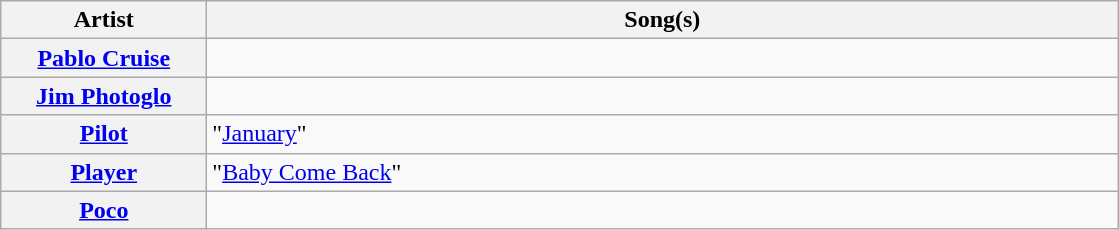<table class="wikitable plainrowheaders sortable">
<tr>
<th scope="col" style="width:130px;">Artist</th>
<th scope="col" style="width:600px;">Song(s)</th>
</tr>
<tr>
<th scope="row"><a href='#'>Pablo Cruise</a></th>
<td></td>
</tr>
<tr>
<th scope="row"><a href='#'>Jim Photoglo</a></th>
<td></td>
</tr>
<tr>
<th scope="row"><a href='#'>Pilot</a></th>
<td>"<a href='#'>January</a>"</td>
</tr>
<tr>
<th scope="row"><a href='#'>Player</a></th>
<td>"<a href='#'>Baby Come Back</a>"</td>
</tr>
<tr>
<th scope="row"><a href='#'>Poco</a></th>
<td></td>
</tr>
</table>
